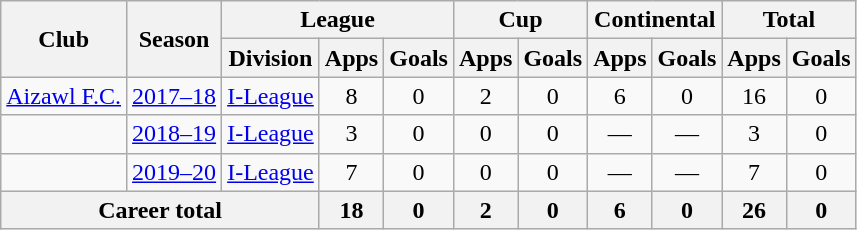<table class="wikitable" style="text-align: center;">
<tr>
<th rowspan="2">Club</th>
<th rowspan="2">Season</th>
<th colspan="3">League</th>
<th colspan="2">Cup</th>
<th colspan="2">Continental</th>
<th colspan="2">Total</th>
</tr>
<tr>
<th>Division</th>
<th>Apps</th>
<th>Goals</th>
<th>Apps</th>
<th>Goals</th>
<th>Apps</th>
<th>Goals</th>
<th>Apps</th>
<th>Goals</th>
</tr>
<tr>
<td rowspan="1"><a href='#'>Aizawl F.C.</a></td>
<td><a href='#'>2017–18</a></td>
<td><a href='#'>I-League</a></td>
<td>8</td>
<td>0</td>
<td>2</td>
<td>0</td>
<td>6</td>
<td>0</td>
<td>16</td>
<td>0</td>
</tr>
<tr>
<td></td>
<td><a href='#'>2018–19</a></td>
<td><a href='#'>I-League</a></td>
<td>3</td>
<td>0</td>
<td>0</td>
<td>0</td>
<td>—</td>
<td>—</td>
<td>3</td>
<td>0</td>
</tr>
<tr>
<td></td>
<td><a href='#'>2019–20</a></td>
<td><a href='#'>I-League</a></td>
<td>7</td>
<td>0</td>
<td>0</td>
<td>0</td>
<td>—</td>
<td>—</td>
<td>7</td>
<td>0</td>
</tr>
<tr>
<th colspan="3">Career total</th>
<th>18</th>
<th>0</th>
<th>2</th>
<th>0</th>
<th>6</th>
<th>0</th>
<th>26</th>
<th>0</th>
</tr>
</table>
